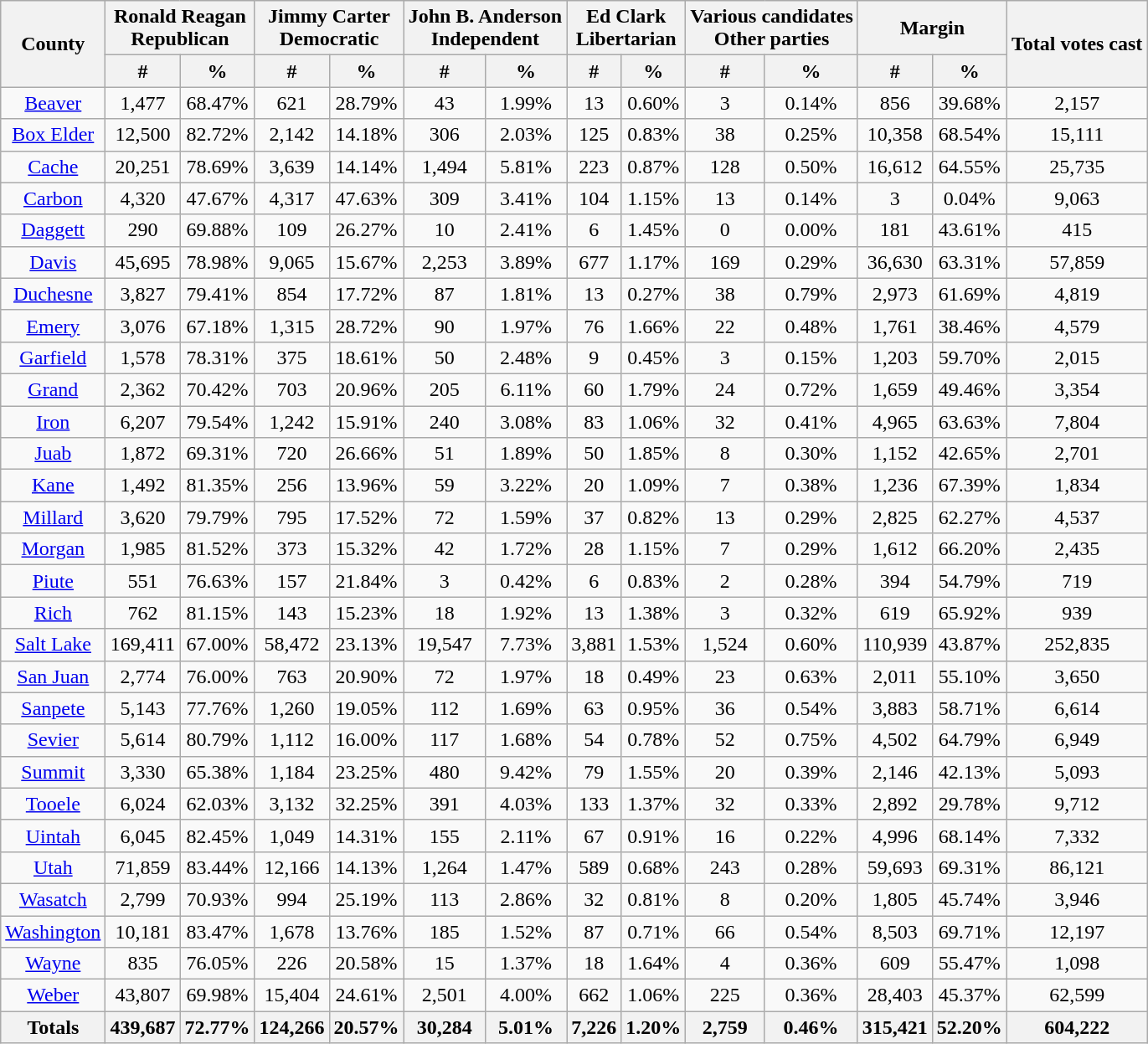<table class="wikitable sortable" style="text-align:center">
<tr>
<th colspan="1" rowspan="2">County</th>
<th style="text-align:center;" colspan="2">Ronald Reagan<br>Republican</th>
<th style="text-align:center;" colspan="2">Jimmy Carter<br>Democratic</th>
<th style="text-align:center;" colspan="2">John B. Anderson<br>Independent</th>
<th style="text-align:center;" colspan="2">Ed Clark<br>Libertarian</th>
<th style="text-align:center;" colspan="2">Various candidates<br>Other parties</th>
<th style="text-align:center;" colspan="2">Margin</th>
<th colspan="1" rowspan="2" style="text-align:center;">Total votes cast</th>
</tr>
<tr>
<th style="text-align:center;" data-sort-type="number">#</th>
<th style="text-align:center;" data-sort-type="number">%</th>
<th style="text-align:center;" data-sort-type="number">#</th>
<th style="text-align:center;" data-sort-type="number">%</th>
<th style="text-align:center;" data-sort-type="number">#</th>
<th style="text-align:center;" data-sort-type="number">%</th>
<th style="text-align:center;" data-sort-type="number">#</th>
<th style="text-align:center;" data-sort-type="number">%</th>
<th style="text-align:center;" data-sort-type="number">#</th>
<th style="text-align:center;" data-sort-type="number">%</th>
<th style="text-align:center;" data-sort-type="number">#</th>
<th style="text-align:center;" data-sort-type="number">%</th>
</tr>
<tr style="text-align:center;">
<td><a href='#'>Beaver</a></td>
<td>1,477</td>
<td>68.47%</td>
<td>621</td>
<td>28.79%</td>
<td>43</td>
<td>1.99%</td>
<td>13</td>
<td>0.60%</td>
<td>3</td>
<td>0.14%</td>
<td>856</td>
<td>39.68%</td>
<td>2,157</td>
</tr>
<tr style="text-align:center;">
<td><a href='#'>Box Elder</a></td>
<td>12,500</td>
<td>82.72%</td>
<td>2,142</td>
<td>14.18%</td>
<td>306</td>
<td>2.03%</td>
<td>125</td>
<td>0.83%</td>
<td>38</td>
<td>0.25%</td>
<td>10,358</td>
<td>68.54%</td>
<td>15,111</td>
</tr>
<tr style="text-align:center;">
<td><a href='#'>Cache</a></td>
<td>20,251</td>
<td>78.69%</td>
<td>3,639</td>
<td>14.14%</td>
<td>1,494</td>
<td>5.81%</td>
<td>223</td>
<td>0.87%</td>
<td>128</td>
<td>0.50%</td>
<td>16,612</td>
<td>64.55%</td>
<td>25,735</td>
</tr>
<tr style="text-align:center;">
<td><a href='#'>Carbon</a></td>
<td>4,320</td>
<td>47.67%</td>
<td>4,317</td>
<td>47.63%</td>
<td>309</td>
<td>3.41%</td>
<td>104</td>
<td>1.15%</td>
<td>13</td>
<td>0.14%</td>
<td>3</td>
<td>0.04%</td>
<td>9,063</td>
</tr>
<tr style="text-align:center;">
<td><a href='#'>Daggett</a></td>
<td>290</td>
<td>69.88%</td>
<td>109</td>
<td>26.27%</td>
<td>10</td>
<td>2.41%</td>
<td>6</td>
<td>1.45%</td>
<td>0</td>
<td>0.00%</td>
<td>181</td>
<td>43.61%</td>
<td>415</td>
</tr>
<tr style="text-align:center;">
<td><a href='#'>Davis</a></td>
<td>45,695</td>
<td>78.98%</td>
<td>9,065</td>
<td>15.67%</td>
<td>2,253</td>
<td>3.89%</td>
<td>677</td>
<td>1.17%</td>
<td>169</td>
<td>0.29%</td>
<td>36,630</td>
<td>63.31%</td>
<td>57,859</td>
</tr>
<tr style="text-align:center;">
<td><a href='#'>Duchesne</a></td>
<td>3,827</td>
<td>79.41%</td>
<td>854</td>
<td>17.72%</td>
<td>87</td>
<td>1.81%</td>
<td>13</td>
<td>0.27%</td>
<td>38</td>
<td>0.79%</td>
<td>2,973</td>
<td>61.69%</td>
<td>4,819</td>
</tr>
<tr style="text-align:center;">
<td><a href='#'>Emery</a></td>
<td>3,076</td>
<td>67.18%</td>
<td>1,315</td>
<td>28.72%</td>
<td>90</td>
<td>1.97%</td>
<td>76</td>
<td>1.66%</td>
<td>22</td>
<td>0.48%</td>
<td>1,761</td>
<td>38.46%</td>
<td>4,579</td>
</tr>
<tr style="text-align:center;">
<td><a href='#'>Garfield</a></td>
<td>1,578</td>
<td>78.31%</td>
<td>375</td>
<td>18.61%</td>
<td>50</td>
<td>2.48%</td>
<td>9</td>
<td>0.45%</td>
<td>3</td>
<td>0.15%</td>
<td>1,203</td>
<td>59.70%</td>
<td>2,015</td>
</tr>
<tr style="text-align:center;">
<td><a href='#'>Grand</a></td>
<td>2,362</td>
<td>70.42%</td>
<td>703</td>
<td>20.96%</td>
<td>205</td>
<td>6.11%</td>
<td>60</td>
<td>1.79%</td>
<td>24</td>
<td>0.72%</td>
<td>1,659</td>
<td>49.46%</td>
<td>3,354</td>
</tr>
<tr style="text-align:center;">
<td><a href='#'>Iron</a></td>
<td>6,207</td>
<td>79.54%</td>
<td>1,242</td>
<td>15.91%</td>
<td>240</td>
<td>3.08%</td>
<td>83</td>
<td>1.06%</td>
<td>32</td>
<td>0.41%</td>
<td>4,965</td>
<td>63.63%</td>
<td>7,804</td>
</tr>
<tr style="text-align:center;">
<td><a href='#'>Juab</a></td>
<td>1,872</td>
<td>69.31%</td>
<td>720</td>
<td>26.66%</td>
<td>51</td>
<td>1.89%</td>
<td>50</td>
<td>1.85%</td>
<td>8</td>
<td>0.30%</td>
<td>1,152</td>
<td>42.65%</td>
<td>2,701</td>
</tr>
<tr style="text-align:center;">
<td><a href='#'>Kane</a></td>
<td>1,492</td>
<td>81.35%</td>
<td>256</td>
<td>13.96%</td>
<td>59</td>
<td>3.22%</td>
<td>20</td>
<td>1.09%</td>
<td>7</td>
<td>0.38%</td>
<td>1,236</td>
<td>67.39%</td>
<td>1,834</td>
</tr>
<tr style="text-align:center;">
<td><a href='#'>Millard</a></td>
<td>3,620</td>
<td>79.79%</td>
<td>795</td>
<td>17.52%</td>
<td>72</td>
<td>1.59%</td>
<td>37</td>
<td>0.82%</td>
<td>13</td>
<td>0.29%</td>
<td>2,825</td>
<td>62.27%</td>
<td>4,537</td>
</tr>
<tr style="text-align:center;">
<td><a href='#'>Morgan</a></td>
<td>1,985</td>
<td>81.52%</td>
<td>373</td>
<td>15.32%</td>
<td>42</td>
<td>1.72%</td>
<td>28</td>
<td>1.15%</td>
<td>7</td>
<td>0.29%</td>
<td>1,612</td>
<td>66.20%</td>
<td>2,435</td>
</tr>
<tr style="text-align:center;">
<td><a href='#'>Piute</a></td>
<td>551</td>
<td>76.63%</td>
<td>157</td>
<td>21.84%</td>
<td>3</td>
<td>0.42%</td>
<td>6</td>
<td>0.83%</td>
<td>2</td>
<td>0.28%</td>
<td>394</td>
<td>54.79%</td>
<td>719</td>
</tr>
<tr style="text-align:center;">
<td><a href='#'>Rich</a></td>
<td>762</td>
<td>81.15%</td>
<td>143</td>
<td>15.23%</td>
<td>18</td>
<td>1.92%</td>
<td>13</td>
<td>1.38%</td>
<td>3</td>
<td>0.32%</td>
<td>619</td>
<td>65.92%</td>
<td>939</td>
</tr>
<tr style="text-align:center;">
<td><a href='#'>Salt Lake</a></td>
<td>169,411</td>
<td>67.00%</td>
<td>58,472</td>
<td>23.13%</td>
<td>19,547</td>
<td>7.73%</td>
<td>3,881</td>
<td>1.53%</td>
<td>1,524</td>
<td>0.60%</td>
<td>110,939</td>
<td>43.87%</td>
<td>252,835</td>
</tr>
<tr style="text-align:center;">
<td><a href='#'>San Juan</a></td>
<td>2,774</td>
<td>76.00%</td>
<td>763</td>
<td>20.90%</td>
<td>72</td>
<td>1.97%</td>
<td>18</td>
<td>0.49%</td>
<td>23</td>
<td>0.63%</td>
<td>2,011</td>
<td>55.10%</td>
<td>3,650</td>
</tr>
<tr style="text-align:center;">
<td><a href='#'>Sanpete</a></td>
<td>5,143</td>
<td>77.76%</td>
<td>1,260</td>
<td>19.05%</td>
<td>112</td>
<td>1.69%</td>
<td>63</td>
<td>0.95%</td>
<td>36</td>
<td>0.54%</td>
<td>3,883</td>
<td>58.71%</td>
<td>6,614</td>
</tr>
<tr style="text-align:center;">
<td><a href='#'>Sevier</a></td>
<td>5,614</td>
<td>80.79%</td>
<td>1,112</td>
<td>16.00%</td>
<td>117</td>
<td>1.68%</td>
<td>54</td>
<td>0.78%</td>
<td>52</td>
<td>0.75%</td>
<td>4,502</td>
<td>64.79%</td>
<td>6,949</td>
</tr>
<tr style="text-align:center;">
<td><a href='#'>Summit</a></td>
<td>3,330</td>
<td>65.38%</td>
<td>1,184</td>
<td>23.25%</td>
<td>480</td>
<td>9.42%</td>
<td>79</td>
<td>1.55%</td>
<td>20</td>
<td>0.39%</td>
<td>2,146</td>
<td>42.13%</td>
<td>5,093</td>
</tr>
<tr style="text-align:center;">
<td><a href='#'>Tooele</a></td>
<td>6,024</td>
<td>62.03%</td>
<td>3,132</td>
<td>32.25%</td>
<td>391</td>
<td>4.03%</td>
<td>133</td>
<td>1.37%</td>
<td>32</td>
<td>0.33%</td>
<td>2,892</td>
<td>29.78%</td>
<td>9,712</td>
</tr>
<tr style="text-align:center;">
<td><a href='#'>Uintah</a></td>
<td>6,045</td>
<td>82.45%</td>
<td>1,049</td>
<td>14.31%</td>
<td>155</td>
<td>2.11%</td>
<td>67</td>
<td>0.91%</td>
<td>16</td>
<td>0.22%</td>
<td>4,996</td>
<td>68.14%</td>
<td>7,332</td>
</tr>
<tr style="text-align:center;">
<td><a href='#'>Utah</a></td>
<td>71,859</td>
<td>83.44%</td>
<td>12,166</td>
<td>14.13%</td>
<td>1,264</td>
<td>1.47%</td>
<td>589</td>
<td>0.68%</td>
<td>243</td>
<td>0.28%</td>
<td>59,693</td>
<td>69.31%</td>
<td>86,121</td>
</tr>
<tr style="text-align:center;">
<td><a href='#'>Wasatch</a></td>
<td>2,799</td>
<td>70.93%</td>
<td>994</td>
<td>25.19%</td>
<td>113</td>
<td>2.86%</td>
<td>32</td>
<td>0.81%</td>
<td>8</td>
<td>0.20%</td>
<td>1,805</td>
<td>45.74%</td>
<td>3,946</td>
</tr>
<tr style="text-align:center;">
<td><a href='#'>Washington</a></td>
<td>10,181</td>
<td>83.47%</td>
<td>1,678</td>
<td>13.76%</td>
<td>185</td>
<td>1.52%</td>
<td>87</td>
<td>0.71%</td>
<td>66</td>
<td>0.54%</td>
<td>8,503</td>
<td>69.71%</td>
<td>12,197</td>
</tr>
<tr style="text-align:center;">
<td><a href='#'>Wayne</a></td>
<td>835</td>
<td>76.05%</td>
<td>226</td>
<td>20.58%</td>
<td>15</td>
<td>1.37%</td>
<td>18</td>
<td>1.64%</td>
<td>4</td>
<td>0.36%</td>
<td>609</td>
<td>55.47%</td>
<td>1,098</td>
</tr>
<tr style="text-align:center;">
<td><a href='#'>Weber</a></td>
<td>43,807</td>
<td>69.98%</td>
<td>15,404</td>
<td>24.61%</td>
<td>2,501</td>
<td>4.00%</td>
<td>662</td>
<td>1.06%</td>
<td>225</td>
<td>0.36%</td>
<td>28,403</td>
<td>45.37%</td>
<td>62,599</td>
</tr>
<tr style="text-align:center;">
<th>Totals</th>
<th>439,687</th>
<th>72.77%</th>
<th>124,266</th>
<th>20.57%</th>
<th>30,284</th>
<th>5.01%</th>
<th>7,226</th>
<th>1.20%</th>
<th>2,759</th>
<th>0.46%</th>
<th>315,421</th>
<th>52.20%</th>
<th>604,222</th>
</tr>
</table>
